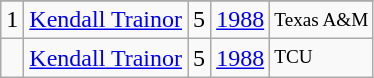<table class="wikitable">
<tr>
</tr>
<tr>
<td>1</td>
<td><a href='#'>Kendall Trainor</a></td>
<td>5</td>
<td><a href='#'>1988</a></td>
<td style="font-size:80%;">Texas A&M</td>
</tr>
<tr>
<td></td>
<td><a href='#'>Kendall Trainor</a></td>
<td>5</td>
<td><a href='#'>1988</a></td>
<td style="font-size:80%;">TCU</td>
</tr>
</table>
